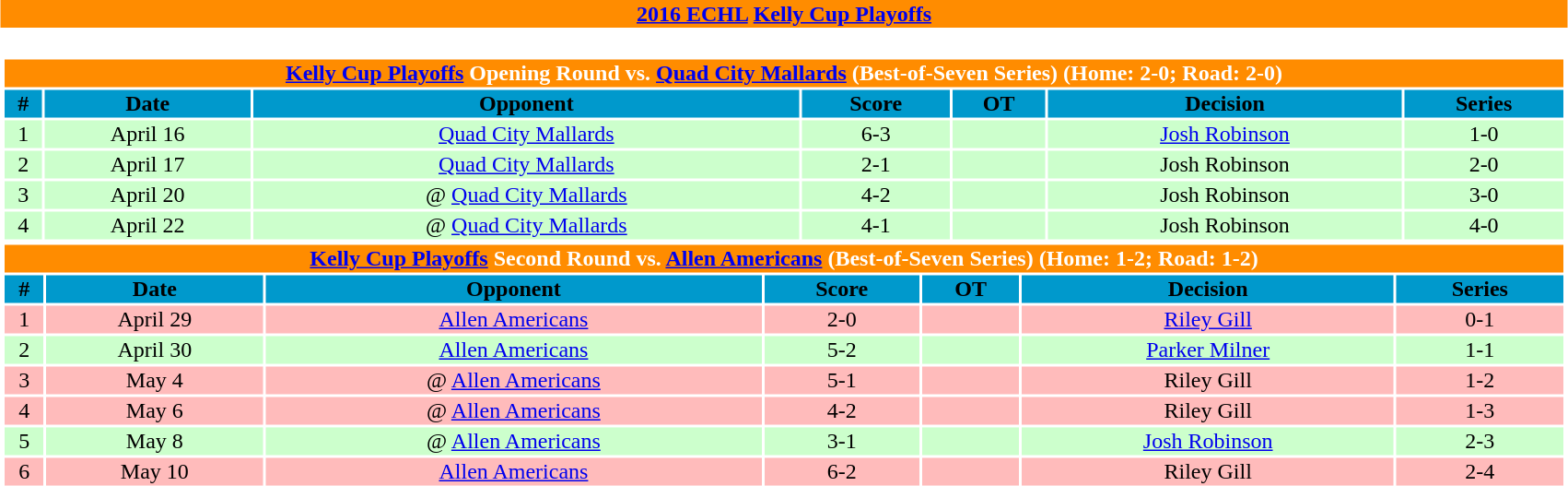<table class="toccolours" width=90% style="clear:both; margin:1.5em auto; text-align:center;">
<tr>
<th colspan=11 style="background:#FF8C00; color:white"><a href='#'><span>2016 ECHL</span></a> <a href='#'><span>Kelly Cup Playoffs</span></a></th>
</tr>
<tr>
<td colspan=11><br><table class="toccolours collapsible collapsed" width=100%>
<tr>
<th colspan=11 style="background:#FF8C00; color:white"><a href='#'>Kelly Cup Playoffs</a> Opening Round vs. <a href='#'>Quad City Mallards</a> (Best-of-Seven Series) (Home: 2-0; Road: 2-0)</th>
</tr>
<tr align="center"  bgcolor="#0099CC">
<td><strong>#</strong></td>
<td><strong>Date</strong></td>
<td><strong>Opponent</strong></td>
<td><strong>Score</strong></td>
<td><strong>OT</strong></td>
<td><strong>Decision</strong></td>
<td><strong>Series</strong></td>
</tr>
<tr align="center" bgcolor="#ccffcc">
<td>1</td>
<td>April 16</td>
<td><a href='#'>Quad City Mallards</a></td>
<td>6-3</td>
<td></td>
<td><a href='#'>Josh Robinson</a></td>
<td>1-0</td>
</tr>
<tr align="center" bgcolor="#ccffcc">
<td>2</td>
<td>April 17</td>
<td><a href='#'>Quad City Mallards</a></td>
<td>2-1</td>
<td></td>
<td>Josh Robinson</td>
<td>2-0</td>
</tr>
<tr align="center" bgcolor="#ccffcc">
<td>3</td>
<td>April 20</td>
<td>@ <a href='#'>Quad City Mallards</a></td>
<td>4-2</td>
<td></td>
<td>Josh Robinson</td>
<td>3-0</td>
</tr>
<tr align="center" bgcolor="#ccffcc">
<td>4</td>
<td>April 22</td>
<td>@ <a href='#'>Quad City Mallards</a></td>
<td>4-1</td>
<td></td>
<td>Josh Robinson</td>
<td>4-0</td>
</tr>
</table>
<table class="toccolours collapsible collapsed" width=100%>
<tr>
<th colspan=11 style="background:#FF8C00; color:white"><a href='#'>Kelly Cup Playoffs</a> Second Round vs. <a href='#'>Allen Americans</a> (Best-of-Seven Series) (Home: 1-2; Road: 1-2)</th>
</tr>
<tr align="center"  bgcolor="#0099CC">
<td><strong>#</strong></td>
<td><strong>Date</strong></td>
<td><strong>Opponent</strong></td>
<td><strong>Score</strong></td>
<td><strong>OT</strong></td>
<td><strong>Decision</strong></td>
<td><strong>Series</strong></td>
</tr>
<tr align="center" bgcolor="#ffbbbb">
<td>1</td>
<td>April 29</td>
<td><a href='#'>Allen Americans</a></td>
<td>2-0</td>
<td></td>
<td><a href='#'>Riley Gill</a></td>
<td>0-1</td>
</tr>
<tr align="center" bgcolor="#ccffcc">
<td>2</td>
<td>April 30</td>
<td><a href='#'>Allen Americans</a></td>
<td>5-2</td>
<td></td>
<td><a href='#'>Parker Milner</a></td>
<td>1-1</td>
</tr>
<tr align="center" bgcolor="#ffbbbb">
<td>3</td>
<td>May 4</td>
<td>@ <a href='#'>Allen Americans</a></td>
<td>5-1</td>
<td></td>
<td>Riley Gill</td>
<td>1-2</td>
</tr>
<tr align="center" bgcolor="#ffbbbb">
<td>4</td>
<td>May 6</td>
<td>@ <a href='#'>Allen Americans</a></td>
<td>4-2</td>
<td></td>
<td>Riley Gill</td>
<td>1-3</td>
</tr>
<tr align="center" bgcolor="#ccffcc">
<td>5</td>
<td>May 8</td>
<td>@ <a href='#'>Allen Americans</a></td>
<td>3-1</td>
<td></td>
<td><a href='#'>Josh Robinson</a></td>
<td>2-3</td>
</tr>
<tr align="center" bgcolor="#ffbbbb">
<td>6</td>
<td>May 10</td>
<td><a href='#'>Allen Americans</a></td>
<td>6-2</td>
<td></td>
<td>Riley Gill</td>
<td>2-4</td>
</tr>
</table>
</td>
</tr>
</table>
